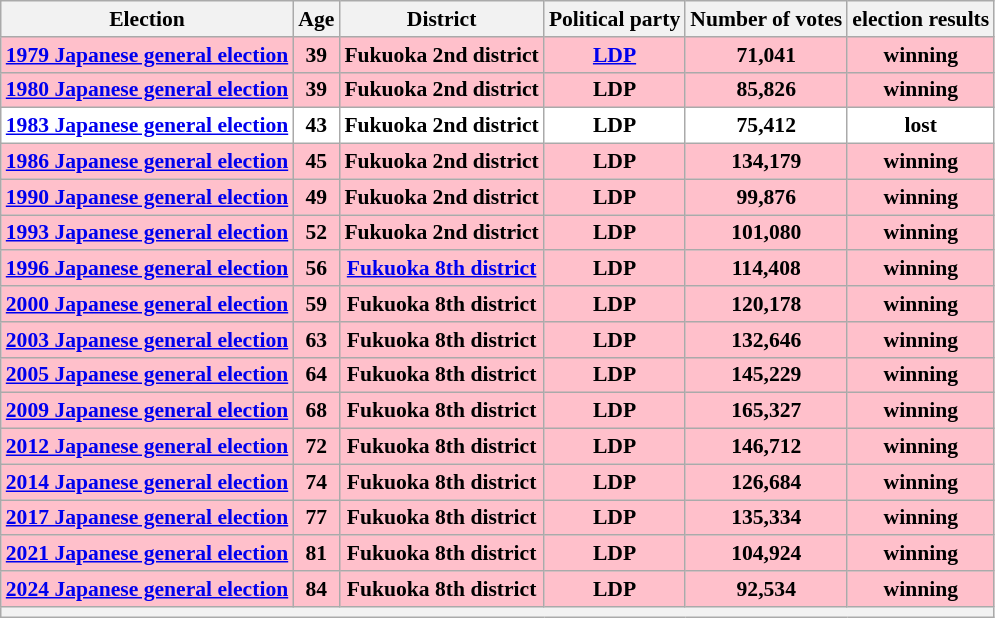<table class="wikitable" style="text-align:center; font-size:90%">
<tr>
<th>Election</th>
<th>Age</th>
<th>District</th>
<th>Political party</th>
<th>Number of votes</th>
<th>election results</th>
</tr>
<tr>
<td style="background:Pink;"><strong><a href='#'>1979 Japanese general election</a></strong></td>
<td style="background:Pink;"><strong>39</strong></td>
<td style="background:Pink;"><strong>Fukuoka 2nd district</strong></td>
<td style="background:Pink;"><strong><a href='#'>LDP</a></strong></td>
<td style="background:Pink;"><strong>71,041</strong></td>
<td style="background:Pink;"><strong>winning</strong></td>
</tr>
<tr>
<td style="background:Pink;"><strong><a href='#'>1980 Japanese general election</a></strong></td>
<td style="background:Pink;"><strong>39</strong></td>
<td style="background:Pink;"><strong>Fukuoka 2nd district</strong></td>
<td style="background:Pink;"><strong>LDP</strong></td>
<td style="background:Pink;"><strong>85,826</strong></td>
<td style="background:Pink;"><strong>winning</strong></td>
</tr>
<tr>
<td style="background:white;"><strong><a href='#'>1983 Japanese general election</a></strong></td>
<td style="background:white;"><strong>43</strong></td>
<td style="background:white;"><strong>Fukuoka 2nd district</strong></td>
<td style="background:white;"><strong>LDP</strong></td>
<td style="background:white;"><strong>75,412</strong></td>
<td style="background:white;"><strong>lost</strong></td>
</tr>
<tr>
<td style="background:Pink;"><strong><a href='#'>1986 Japanese general election</a></strong></td>
<td style="background:Pink;"><strong>45</strong></td>
<td style="background:Pink;"><strong>Fukuoka 2nd district</strong></td>
<td style="background:Pink;"><strong>LDP</strong></td>
<td style="background:Pink;"><strong>134,179</strong></td>
<td style="background:Pink;"><strong>winning</strong></td>
</tr>
<tr>
<td style="background:Pink;"><strong><a href='#'>1990 Japanese general election</a></strong></td>
<td style="background:Pink;"><strong>49</strong></td>
<td style="background:Pink;"><strong>Fukuoka 2nd district</strong></td>
<td style="background:Pink;"><strong>LDP</strong></td>
<td style="background:Pink;"><strong>99,876</strong></td>
<td style="background:Pink;"><strong>winning</strong></td>
</tr>
<tr>
<td style="background:Pink;"><strong><a href='#'>1993 Japanese general election</a></strong></td>
<td style="background:Pink;"><strong>52</strong></td>
<td style="background:Pink;"><strong>Fukuoka 2nd district</strong></td>
<td style="background:Pink;"><strong>LDP</strong></td>
<td style="background:Pink;"><strong>101,080</strong></td>
<td style="background:Pink;"><strong>winning</strong></td>
</tr>
<tr>
<td style="background:Pink;"><strong><a href='#'>1996 Japanese general election</a></strong></td>
<td style="background:Pink;"><strong>56</strong></td>
<td style="background:Pink;"><strong><a href='#'>Fukuoka 8th district</a></strong></td>
<td style="background:Pink;"><strong>LDP</strong></td>
<td style="background:Pink;"><strong>114,408</strong></td>
<td style="background:Pink;"><strong>winning</strong></td>
</tr>
<tr>
<td style="background:Pink;"><strong><a href='#'>2000 Japanese general election</a></strong></td>
<td style="background:Pink;"><strong>59</strong></td>
<td style="background:Pink;"><strong>Fukuoka 8th district</strong></td>
<td style="background:Pink;"><strong>LDP</strong></td>
<td style="background:Pink;"><strong>120,178</strong></td>
<td style="background:Pink;"><strong>winning</strong></td>
</tr>
<tr>
<td style="background:Pink;"><strong><a href='#'>2003 Japanese general election</a></strong></td>
<td style="background:Pink;"><strong>63</strong></td>
<td style="background:Pink;"><strong>Fukuoka 8th district</strong></td>
<td style="background:Pink;"><strong>LDP</strong></td>
<td style="background:Pink;"><strong>132,646</strong></td>
<td style="background:Pink;"><strong>winning</strong></td>
</tr>
<tr>
<td style="background:Pink;"><strong><a href='#'>2005 Japanese general election</a></strong></td>
<td style="background:Pink;"><strong>64</strong></td>
<td style="background:Pink;"><strong>Fukuoka 8th district</strong></td>
<td style="background:Pink;"><strong>LDP</strong></td>
<td style="background:Pink;"><strong>145,229</strong></td>
<td style="background:Pink;"><strong>winning</strong></td>
</tr>
<tr>
<td style="background:Pink;"><strong><a href='#'>2009 Japanese general election</a></strong></td>
<td style="background:Pink;"><strong>68</strong></td>
<td style="background:Pink;"><strong>Fukuoka 8th district</strong></td>
<td style="background:Pink;"><strong>LDP</strong></td>
<td style="background:Pink;"><strong>165,327</strong></td>
<td style="background:Pink;"><strong>winning</strong></td>
</tr>
<tr>
<td style="background:Pink;"><strong><a href='#'>2012 Japanese general election</a></strong></td>
<td style="background:Pink;"><strong>72</strong></td>
<td style="background:Pink;"><strong>Fukuoka 8th district</strong></td>
<td style="background:Pink;"><strong>LDP</strong></td>
<td style="background:Pink;"><strong>146,712</strong></td>
<td style="background:Pink;"><strong>winning</strong></td>
</tr>
<tr>
<td style="background:Pink;"><strong><a href='#'>2014 Japanese general election</a></strong></td>
<td style="background:Pink;"><strong>74</strong></td>
<td style="background:Pink;"><strong>Fukuoka 8th district</strong></td>
<td style="background:Pink;"><strong>LDP</strong></td>
<td style="background:Pink;"><strong>126,684</strong></td>
<td style="background:Pink;"><strong>winning</strong></td>
</tr>
<tr>
<td style="background:Pink;"><strong><a href='#'>2017 Japanese general election</a></strong></td>
<td style="background:Pink;"><strong>77</strong></td>
<td style="background:Pink;"><strong>Fukuoka 8th district</strong></td>
<td style="background:Pink;"><strong>LDP</strong></td>
<td style="background:Pink;"><strong>135,334</strong></td>
<td style="background:Pink;"><strong>winning</strong></td>
</tr>
<tr>
<td style="background:Pink;"><strong><a href='#'>2021 Japanese general election</a></strong></td>
<td style="background:Pink;"><strong>81</strong></td>
<td style="background:Pink;"><strong>Fukuoka 8th district</strong></td>
<td style="background:Pink;"><strong>LDP</strong></td>
<td style="background:Pink;"><strong>104,924</strong></td>
<td style="background:Pink;"><strong>winning</strong></td>
</tr>
<tr>
<td style="background:Pink;"><strong><a href='#'>2024 Japanese general election</a> </strong></td>
<td style="background:Pink;"><strong>84</strong></td>
<td style="background:Pink;"><strong>Fukuoka 8th district</strong></td>
<td style="background:Pink;"><strong>LDP</strong></td>
<td style="background:Pink;"><strong>92,534</strong></td>
<td style="background:Pink;"><strong>winning</strong></td>
</tr>
<tr>
<th colspan="6"></th>
</tr>
</table>
